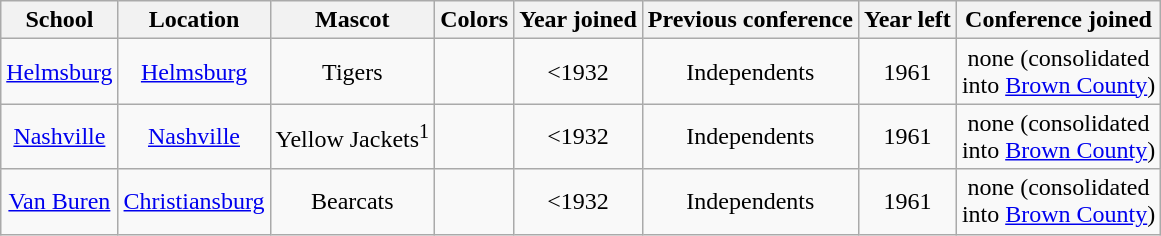<table class="wikitable" style="text-align:center;">
<tr>
<th>School</th>
<th>Location</th>
<th>Mascot</th>
<th>Colors</th>
<th>Year joined</th>
<th>Previous conference</th>
<th>Year left</th>
<th>Conference joined</th>
</tr>
<tr>
<td><a href='#'>Helmsburg</a></td>
<td><a href='#'>Helmsburg</a></td>
<td>Tigers</td>
<td> </td>
<td><1932</td>
<td>Independents</td>
<td>1961</td>
<td>none (consolidated<br>into <a href='#'>Brown County</a>)</td>
</tr>
<tr>
<td><a href='#'>Nashville</a></td>
<td><a href='#'>Nashville</a></td>
<td>Yellow Jackets<sup>1</sup></td>
<td> </td>
<td><1932</td>
<td>Independents</td>
<td>1961</td>
<td>none (consolidated<br>into <a href='#'>Brown County</a>)</td>
</tr>
<tr>
<td><a href='#'>Van Buren</a></td>
<td><a href='#'>Christiansburg</a></td>
<td>Bearcats</td>
<td> </td>
<td><1932</td>
<td>Independents</td>
<td>1961</td>
<td>none (consolidated<br>into <a href='#'>Brown County</a>)</td>
</tr>
</table>
